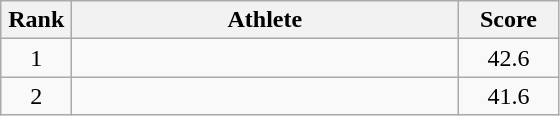<table class=wikitable style="text-align:center">
<tr>
<th width=40>Rank</th>
<th width=250>Athlete</th>
<th width=60>Score</th>
</tr>
<tr>
<td>1</td>
<td align=left></td>
<td>42.6</td>
</tr>
<tr>
<td>2</td>
<td align=left></td>
<td>41.6</td>
</tr>
</table>
